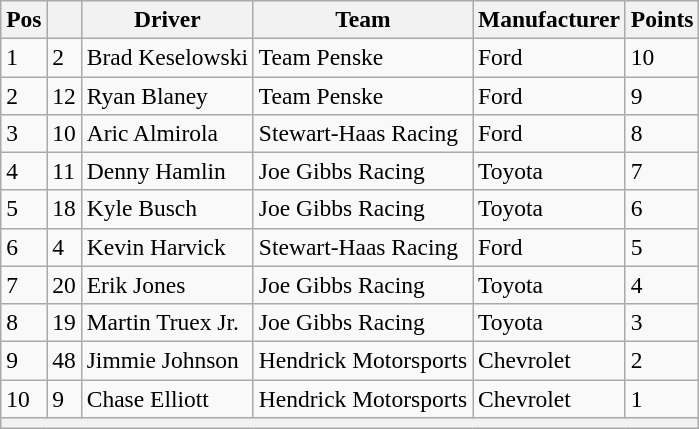<table class="wikitable" style="font-size:98%">
<tr>
<th>Pos</th>
<th></th>
<th>Driver</th>
<th>Team</th>
<th>Manufacturer</th>
<th>Points</th>
</tr>
<tr>
<td>1</td>
<td>2</td>
<td>Brad Keselowski</td>
<td>Team Penske</td>
<td>Ford</td>
<td>10</td>
</tr>
<tr>
<td>2</td>
<td>12</td>
<td>Ryan Blaney</td>
<td>Team Penske</td>
<td>Ford</td>
<td>9</td>
</tr>
<tr>
<td>3</td>
<td>10</td>
<td>Aric Almirola</td>
<td>Stewart-Haas Racing</td>
<td>Ford</td>
<td>8</td>
</tr>
<tr>
<td>4</td>
<td>11</td>
<td>Denny Hamlin</td>
<td>Joe Gibbs Racing</td>
<td>Toyota</td>
<td>7</td>
</tr>
<tr>
<td>5</td>
<td>18</td>
<td>Kyle Busch</td>
<td>Joe Gibbs Racing</td>
<td>Toyota</td>
<td>6</td>
</tr>
<tr>
<td>6</td>
<td>4</td>
<td>Kevin Harvick</td>
<td>Stewart-Haas Racing</td>
<td>Ford</td>
<td>5</td>
</tr>
<tr>
<td>7</td>
<td>20</td>
<td>Erik Jones</td>
<td>Joe Gibbs Racing</td>
<td>Toyota</td>
<td>4</td>
</tr>
<tr>
<td>8</td>
<td>19</td>
<td>Martin Truex Jr.</td>
<td>Joe Gibbs Racing</td>
<td>Toyota</td>
<td>3</td>
</tr>
<tr>
<td>9</td>
<td>48</td>
<td>Jimmie Johnson</td>
<td>Hendrick Motorsports</td>
<td>Chevrolet</td>
<td>2</td>
</tr>
<tr>
<td>10</td>
<td>9</td>
<td>Chase Elliott</td>
<td>Hendrick Motorsports</td>
<td>Chevrolet</td>
<td>1</td>
</tr>
<tr>
<th colspan="6"></th>
</tr>
</table>
